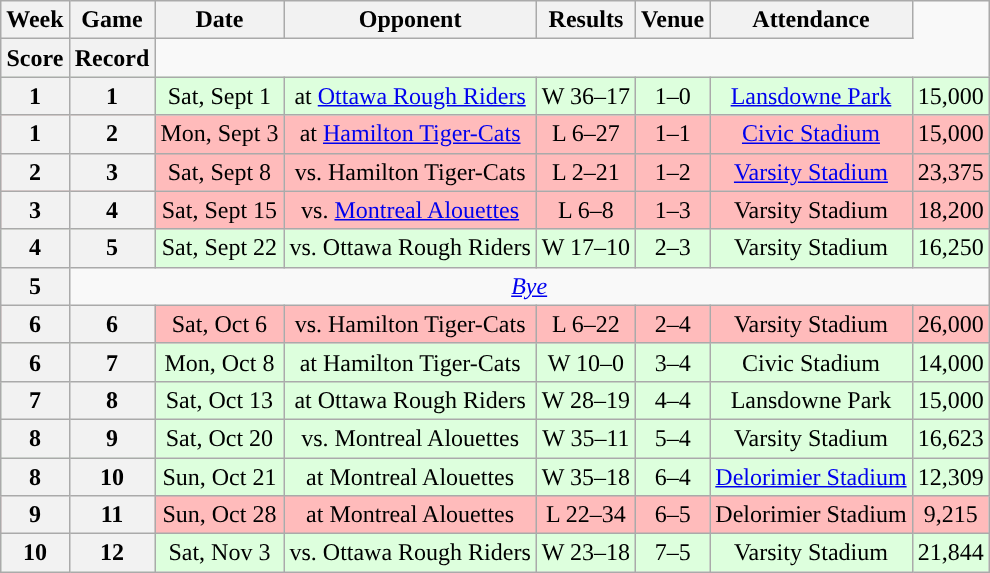<table class="wikitable" style="text-align:center">
<tr>
<th>Week</th>
<th>Game</th>
<th>Date</th>
<th>Opponent</th>
<th>Results</th>
<th>Venue</th>
<th>Attendance</th>
</tr>
<tr>
<th>Score</th>
<th>Record</th>
</tr>
<tr style="background:#ddffdd">
<th>1</th>
<th>1</th>
<td>Sat, Sept 1</td>
<td>at <a href='#'>Ottawa Rough Riders</a></td>
<td>W 36–17</td>
<td>1–0</td>
<td><a href='#'>Lansdowne Park</a></td>
<td>15,000</td>
</tr>
<tr style="background:#ffbbbb">
<th>1</th>
<th>2</th>
<td>Mon, Sept 3</td>
<td>at <a href='#'>Hamilton Tiger-Cats</a></td>
<td>L 6–27</td>
<td>1–1</td>
<td><a href='#'>Civic Stadium</a></td>
<td>15,000</td>
</tr>
<tr style="background:#ffbbbb">
<th>2</th>
<th>3</th>
<td>Sat, Sept 8</td>
<td>vs. Hamilton Tiger-Cats</td>
<td>L 2–21</td>
<td>1–2</td>
<td><a href='#'>Varsity Stadium</a></td>
<td>23,375</td>
</tr>
<tr style="background:#ffbbbb">
<th>3</th>
<th>4</th>
<td>Sat, Sept 15</td>
<td>vs. <a href='#'>Montreal Alouettes</a></td>
<td>L 6–8</td>
<td>1–3</td>
<td>Varsity Stadium</td>
<td>18,200</td>
</tr>
<tr style="background:#ddffdd">
<th>4</th>
<th>5</th>
<td>Sat, Sept 22</td>
<td>vs. Ottawa Rough Riders</td>
<td>W 17–10</td>
<td>2–3</td>
<td>Varsity Stadium</td>
<td>16,250</td>
</tr>
<tr>
<th>5</th>
<td colspan=7><em><a href='#'>Bye</a></em></td>
</tr>
<tr style="background:#ffbbbb">
<th>6</th>
<th>6</th>
<td>Sat, Oct 6</td>
<td>vs. Hamilton Tiger-Cats</td>
<td>L 6–22</td>
<td>2–4</td>
<td>Varsity Stadium</td>
<td>26,000</td>
</tr>
<tr style="background:#ddffdd">
<th>6</th>
<th>7</th>
<td>Mon, Oct 8</td>
<td>at Hamilton Tiger-Cats</td>
<td>W 10–0</td>
<td>3–4</td>
<td>Civic Stadium</td>
<td>14,000</td>
</tr>
<tr style="background:#ddffdd">
<th>7</th>
<th>8</th>
<td>Sat, Oct 13</td>
<td>at Ottawa Rough Riders</td>
<td>W 28–19</td>
<td>4–4</td>
<td>Lansdowne Park</td>
<td>15,000</td>
</tr>
<tr style="background:#ddffdd">
<th>8</th>
<th>9</th>
<td>Sat, Oct 20</td>
<td>vs. Montreal Alouettes</td>
<td>W 35–11</td>
<td>5–4</td>
<td>Varsity Stadium</td>
<td>16,623</td>
</tr>
<tr style="background:#ddffdd">
<th>8</th>
<th>10</th>
<td>Sun, Oct 21</td>
<td>at Montreal Alouettes</td>
<td>W 35–18</td>
<td>6–4</td>
<td><a href='#'>Delorimier Stadium</a></td>
<td>12,309</td>
</tr>
<tr style="background:#ffbbbb">
<th>9</th>
<th>11</th>
<td>Sun, Oct 28</td>
<td>at Montreal Alouettes</td>
<td>L 22–34</td>
<td>6–5</td>
<td>Delorimier Stadium</td>
<td>9,215</td>
</tr>
<tr style="background:#ddffdd">
<th>10</th>
<th>12</th>
<td>Sat, Nov 3</td>
<td>vs. Ottawa Rough Riders</td>
<td>W 23–18</td>
<td>7–5</td>
<td>Varsity Stadium</td>
<td>21,844</td>
</tr>
</table>
